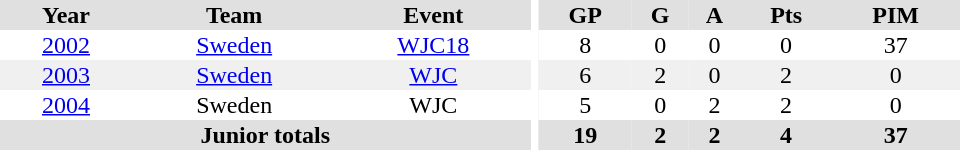<table border="0" cellpadding="1" cellspacing="0" ID="Table3" style="text-align:center; width:40em">
<tr ALIGN="center" bgcolor="#e0e0e0">
<th>Year</th>
<th>Team</th>
<th>Event</th>
<th rowspan="99" bgcolor="#ffffff"></th>
<th>GP</th>
<th>G</th>
<th>A</th>
<th>Pts</th>
<th>PIM</th>
</tr>
<tr>
<td><a href='#'>2002</a></td>
<td><a href='#'>Sweden</a></td>
<td><a href='#'>WJC18</a></td>
<td>8</td>
<td>0</td>
<td>0</td>
<td>0</td>
<td>37</td>
</tr>
<tr bgcolor="#f0f0f0">
<td><a href='#'>2003</a></td>
<td><a href='#'>Sweden</a></td>
<td><a href='#'>WJC</a></td>
<td>6</td>
<td>2</td>
<td>0</td>
<td>2</td>
<td>0</td>
</tr>
<tr>
<td><a href='#'>2004</a></td>
<td>Sweden</td>
<td>WJC</td>
<td>5</td>
<td>0</td>
<td>2</td>
<td>2</td>
<td>0</td>
</tr>
<tr bgcolor="#e0e0e0">
<th colspan="3">Junior totals</th>
<th>19</th>
<th>2</th>
<th>2</th>
<th>4</th>
<th>37</th>
</tr>
</table>
